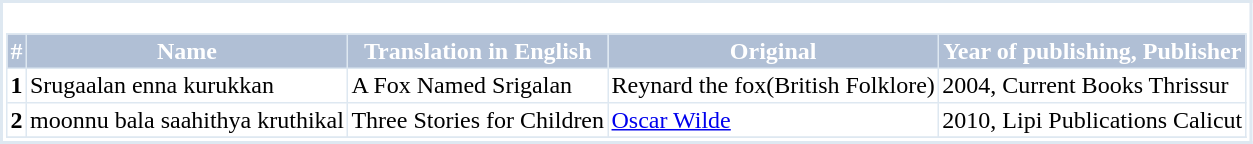<table cellpadding="2" cellspacing="0" border="1" style="border-collapse: collapse; border: 2px #DEE8F1 solid; font-weight: bold; font-family: verdana">
<tr>
<td><br><table cellpadding="2" cellspacing="0"  border="1" style="background-color:#FFFFFF; border-collapse: collapse; border: 1px #DEE8F1 solid; font-weight: normal; font-family: verdana">
<tr>
<th style="background-color:#B0BFD5; color:white">#</th>
<th style="background-color:#B0BFD5; color:white">Name</th>
<th style="background-color:#B0BFD5; color:white">Translation in English</th>
<th style="background-color:#B0BFD5; color:white">Original</th>
<th style="background-color:#B0BFD5; color:white">Year of publishing, Publisher</th>
</tr>
<tr --->
<th align = "left">1</th>
<td align = "left">Srugaalan enna kurukkan<br></td>
<td align = "left">A Fox Named Srigalan</td>
<td align = "left">Reynard the fox(British Folklore)</td>
<td align = "left">2004, Current Books Thrissur</td>
</tr>
<tr>
<th align = "left">2</th>
<td align = "left">moonnu bala saahithya kruthikal<br></td>
<td align = "left">Three Stories for Children</td>
<td align = "left"><a href='#'>Oscar Wilde</a></td>
<td align = "left">2010, Lipi Publications Calicut</td>
</tr>
<tr>
</tr>
</table>
</td>
</tr>
</table>
